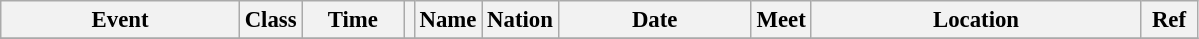<table class="wikitable" style="font-size: 95%;">
<tr>
<th style="width:10em">Event</th>
<th>Class</th>
<th style="width:4em">Time</th>
<th class="unsortable"></th>
<th>Name</th>
<th>Nation</th>
<th style="width:8em">Date</th>
<th>Meet</th>
<th style="width:14em">Location</th>
<th style="width:2em">Ref</th>
</tr>
<tr>
</tr>
</table>
